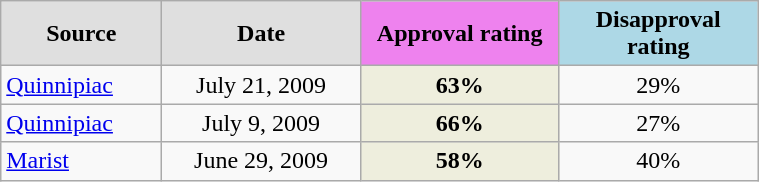<table class="wikitable">
<tr style="text-align:center;">
<td style="width:100px; background:#dfdfdf;"><strong>Source</strong></td>
<td style="width:125px; background:#dfdfdf;"><strong>Date</strong></td>
<td style="width:125px; background:violet;"><strong>Approval rating</strong></td>
<td style="width:125px; background:lightblue;"><strong>Disapproval rating</strong></td>
</tr>
<tr style="text-align:center;">
<td align="left"><a href='#'>Quinnipiac</a></td>
<td>July 21, 2009</td>
<td style="background:#eed;"><strong>63%</strong></td>
<td>29%</td>
</tr>
<tr style="text-align:center;">
<td align="left"><a href='#'>Quinnipiac</a></td>
<td>July 9, 2009</td>
<td style="background:#eed;"><strong>66%</strong></td>
<td>27%</td>
</tr>
<tr style="text-align:center;">
<td align="left"><a href='#'>Marist</a></td>
<td>June 29, 2009</td>
<td style="background:#eed;"><strong>58%</strong></td>
<td>40%</td>
</tr>
</table>
